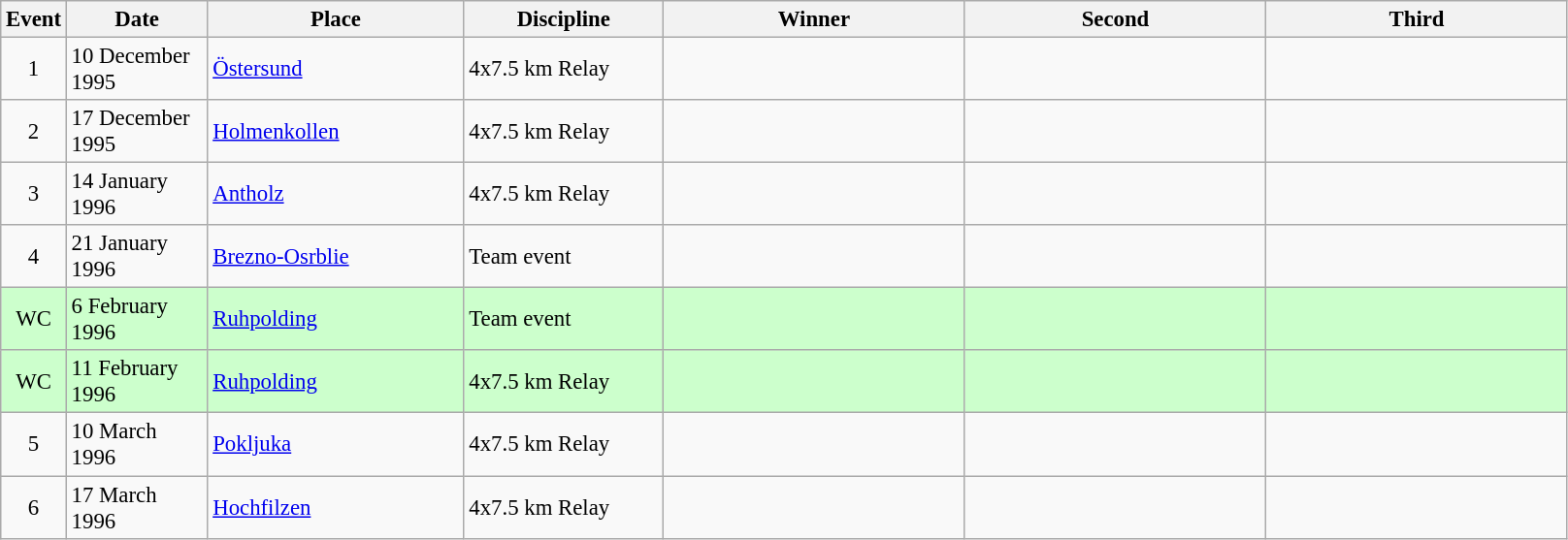<table class="wikitable" style="font-size:95%;">
<tr>
<th width="30">Event</th>
<th width="90">Date</th>
<th width="169">Place</th>
<th width="130">Discipline</th>
<th width="200">Winner</th>
<th width="200">Second</th>
<th width="200">Third</th>
</tr>
<tr>
<td align=center>1</td>
<td>10 December 1995</td>
<td> <a href='#'>Östersund</a></td>
<td>4x7.5 km Relay</td>
<td></td>
<td></td>
<td></td>
</tr>
<tr>
<td align=center>2</td>
<td>17 December 1995</td>
<td> <a href='#'>Holmenkollen</a></td>
<td>4x7.5 km Relay</td>
<td></td>
<td></td>
<td></td>
</tr>
<tr>
<td align=center>3</td>
<td>14 January 1996</td>
<td> <a href='#'>Antholz</a></td>
<td>4x7.5 km Relay</td>
<td></td>
<td></td>
<td></td>
</tr>
<tr>
<td align=center>4</td>
<td>21 January 1996</td>
<td> <a href='#'>Brezno-Osrblie</a></td>
<td>Team event</td>
<td></td>
<td></td>
<td></td>
</tr>
<tr |- style="background:#CCFFCC">
<td align=center>WC</td>
<td>6 February 1996</td>
<td> <a href='#'>Ruhpolding</a></td>
<td>Team event</td>
<td></td>
<td></td>
<td></td>
</tr>
<tr style="background:#CCFFCC">
<td align=center>WC</td>
<td>11 February 1996</td>
<td> <a href='#'>Ruhpolding</a></td>
<td>4x7.5 km Relay</td>
<td></td>
<td></td>
<td></td>
</tr>
<tr>
<td align=center>5</td>
<td>10 March 1996</td>
<td> <a href='#'>Pokljuka</a></td>
<td>4x7.5 km Relay</td>
<td></td>
<td></td>
<td></td>
</tr>
<tr>
<td align=center>6</td>
<td>17 March 1996</td>
<td> <a href='#'>Hochfilzen</a></td>
<td>4x7.5 km Relay</td>
<td></td>
<td></td>
<td></td>
</tr>
</table>
